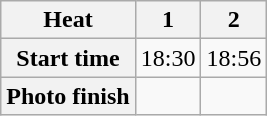<table class="wikitable" style="text-align:center">
<tr>
<th>Heat</th>
<th>1</th>
<th>2</th>
</tr>
<tr>
<th>Start time</th>
<td>18:30</td>
<td>18:56</td>
</tr>
<tr>
<th>Photo finish</th>
<td></td>
<td></td>
</tr>
</table>
